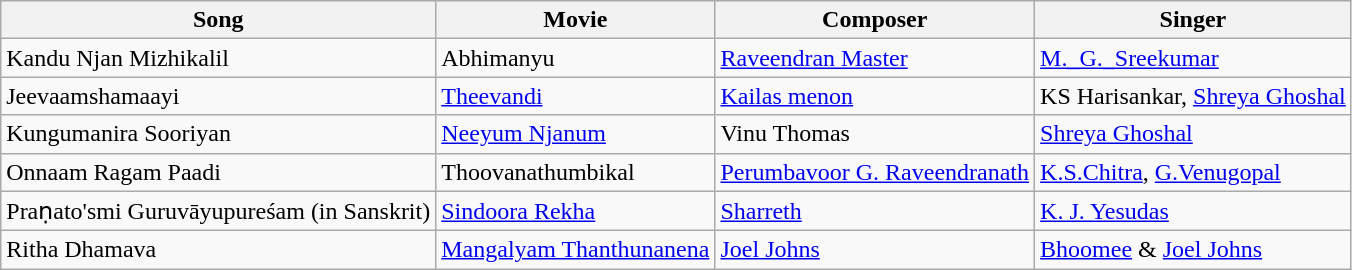<table class="wikitable">
<tr>
<th>Song</th>
<th>Movie</th>
<th>Composer</th>
<th>Singer</th>
</tr>
<tr>
<td>Kandu Njan Mizhikalil</td>
<td>Abhimanyu</td>
<td><a href='#'>Raveendran Master</a></td>
<td><a href='#'>M._G._Sreekumar</a></td>
</tr>
<tr>
<td>Jeevaamshamaayi</td>
<td><a href='#'>Theevandi</a></td>
<td><a href='#'>Kailas menon</a></td>
<td>KS Harisankar, <a href='#'>Shreya Ghoshal</a></td>
</tr>
<tr>
<td>Kungumanira Sooriyan</td>
<td><a href='#'>Neeyum Njanum</a></td>
<td>Vinu Thomas</td>
<td><a href='#'>Shreya Ghoshal</a></td>
</tr>
<tr>
<td>Onnaam Ragam Paadi</td>
<td>Thoovanathumbikal</td>
<td><a href='#'>Perumbavoor G. Raveendranath</a></td>
<td><a href='#'>K.S.Chitra</a>, <a href='#'>G.Venugopal</a></td>
</tr>
<tr>
<td>Praṇato'smi Guruvāyupureśam (in Sanskrit)</td>
<td><a href='#'>Sindoora Rekha</a></td>
<td><a href='#'>Sharreth</a></td>
<td><a href='#'>K. J. Yesudas</a></td>
</tr>
<tr>
<td>Ritha Dhamava</td>
<td><a href='#'>Mangalyam Thanthunanena</a></td>
<td><a href='#'>Joel Johns</a></td>
<td><a href='#'>Bhoomee</a> & <a href='#'>Joel Johns</a></td>
</tr>
</table>
